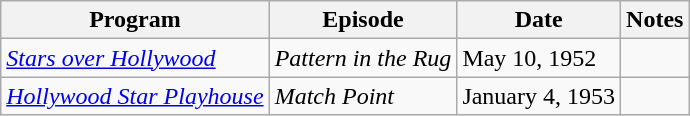<table class="wikitable">
<tr>
<th>Program</th>
<th>Episode</th>
<th>Date</th>
<th>Notes</th>
</tr>
<tr>
<td><em><a href='#'>Stars over Hollywood</a></em></td>
<td><em>Pattern in the Rug</em></td>
<td>May 10, 1952</td>
<td></td>
</tr>
<tr>
<td><em><a href='#'>Hollywood Star Playhouse</a></em></td>
<td><em>Match Point</em></td>
<td>January 4, 1953</td>
<td></td>
</tr>
</table>
